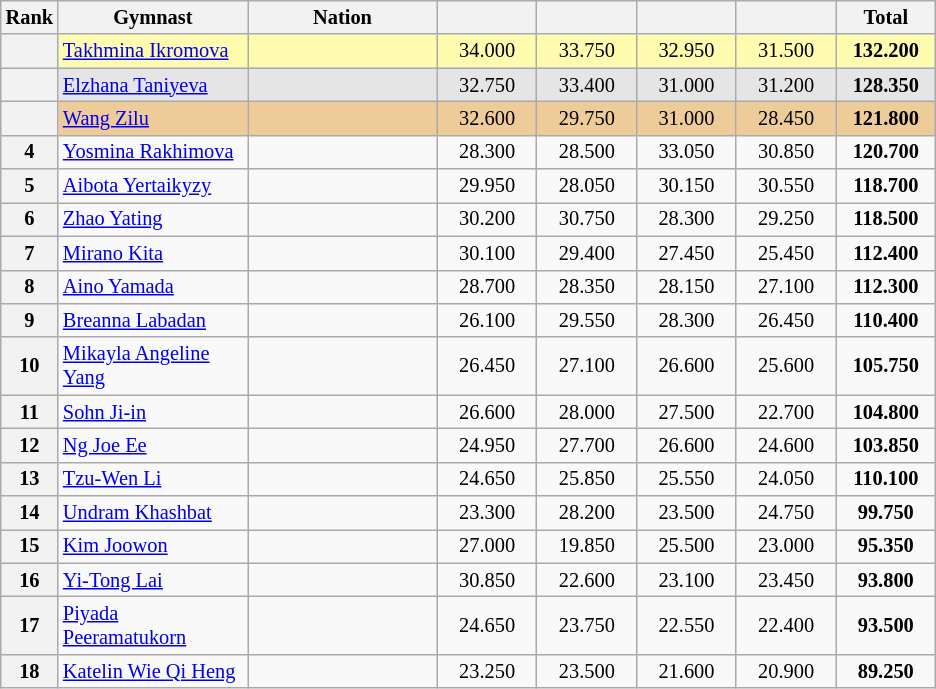<table class="wikitable sortable" style="text-align:center; font-size:85%">
<tr>
<th scope="col" style="width:20px;">Rank</th>
<th scope="col" style="width:120px;">Gymnast</th>
<th scope="col" style="width:120px;">Nation</th>
<th scope="col" style="width:60px;"></th>
<th scope="col" style="width:60px;"></th>
<th scope="col" style="width:60px;"></th>
<th scope="col" style="width:60px;"></th>
<th scope="col" style="width:60px;">Total</th>
</tr>
<tr bgcolor="fffcaf">
<th scope="row"></th>
<td align="left"><a href='#'>Takhmina Ikromova</a></td>
<td style="text-align:left;"></td>
<td>34.000</td>
<td>33.750</td>
<td>32.950</td>
<td>31.500</td>
<td><strong>132.200</strong></td>
</tr>
<tr bgcolor="e5e5e5">
<th scope="row"></th>
<td align="left"><a href='#'>Elzhana Taniyeva</a></td>
<td style="text-align:left;"></td>
<td>32.750</td>
<td>33.400</td>
<td>31.000</td>
<td>31.200</td>
<td><strong>128.350</strong></td>
</tr>
<tr bgcolor="eecc99">
<th scope="row"></th>
<td align="left"><a href='#'>Wang Zilu</a></td>
<td style="text-align:left;"></td>
<td>32.600</td>
<td>29.750</td>
<td>31.000</td>
<td>28.450</td>
<td><strong>121.800</strong></td>
</tr>
<tr>
<th scope="row">4</th>
<td align="left"><a href='#'>Yosmina Rakhimova</a></td>
<td style="text-align:left;"></td>
<td>28.300</td>
<td>28.500</td>
<td>33.050</td>
<td>30.850</td>
<td><strong>120.700</strong></td>
</tr>
<tr>
<th scope="row">5</th>
<td align="left"><a href='#'>Aibota Yertaikyzy</a></td>
<td style="text-align:left;"></td>
<td>29.950</td>
<td>28.050</td>
<td>30.150</td>
<td>30.550</td>
<td><strong>118.700</strong></td>
</tr>
<tr>
<th scope="row">6</th>
<td align="left"><a href='#'>Zhao Yating</a></td>
<td style="text-align:left;"></td>
<td>30.200</td>
<td>30.750</td>
<td>28.300</td>
<td>29.250</td>
<td><strong>118.500</strong></td>
</tr>
<tr>
<th scope="row">7</th>
<td align="left"><a href='#'>Mirano Kita</a></td>
<td style="text-align:left;"></td>
<td>30.100</td>
<td>29.400</td>
<td>27.450</td>
<td>25.450</td>
<td><strong>112.400</strong></td>
</tr>
<tr>
<th scope="row">8</th>
<td align="left"><a href='#'>Aino Yamada</a></td>
<td style="text-align:left;"></td>
<td>28.700</td>
<td>28.350</td>
<td>28.150</td>
<td>27.100</td>
<td><strong>112.300</strong></td>
</tr>
<tr>
<th scope="row">9</th>
<td align="left"><a href='#'>Breanna Labadan</a></td>
<td style="text-align:left;"></td>
<td>26.100</td>
<td>29.550</td>
<td>28.300</td>
<td>26.450</td>
<td><strong>110.400</strong></td>
</tr>
<tr>
<th scope="row">10</th>
<td align="left"><a href='#'>Mikayla Angeline Yang</a></td>
<td style="text-align:left;"></td>
<td>26.450</td>
<td>27.100</td>
<td>26.600</td>
<td>25.600</td>
<td><strong>105.750</strong></td>
</tr>
<tr>
<th scope="row">11</th>
<td align="left"><a href='#'>Sohn Ji-in</a></td>
<td style="text-align:left;"></td>
<td>26.600</td>
<td>28.000</td>
<td>27.500</td>
<td>22.700</td>
<td><strong>104.800</strong></td>
</tr>
<tr>
<th scope="row">12</th>
<td align="left"><a href='#'>Ng Joe Ee</a></td>
<td style="text-align:left;"></td>
<td>24.950</td>
<td>27.700</td>
<td>26.600</td>
<td>24.600</td>
<td><strong>103.850</strong></td>
</tr>
<tr>
<th scope="row">13</th>
<td align="left"><a href='#'>Tzu-Wen Li</a></td>
<td style="text-align:left;"></td>
<td>24.650</td>
<td>25.850</td>
<td>25.550</td>
<td>24.050</td>
<td><strong>110.100</strong></td>
</tr>
<tr>
<th scope="row">14</th>
<td align="left"><a href='#'>Undram Khashbat</a></td>
<td style="text-align:left;"></td>
<td>23.300</td>
<td>28.200</td>
<td>23.500</td>
<td>24.750</td>
<td><strong>99.750</strong></td>
</tr>
<tr>
<th scope="row">15</th>
<td align="left"><a href='#'>Kim Joowon</a></td>
<td style="text-align:left;"></td>
<td>27.000</td>
<td>19.850</td>
<td>25.500</td>
<td>23.000</td>
<td><strong>95.350</strong></td>
</tr>
<tr>
<th scope="row">16</th>
<td align="left"><a href='#'>Yi-Tong Lai</a></td>
<td style="text-align:left;"></td>
<td>30.850</td>
<td>22.600</td>
<td>23.100</td>
<td>23.450</td>
<td><strong>93.800</strong></td>
</tr>
<tr>
<th scope="row">17</th>
<td align="left"><a href='#'>Piyada Peeramatukorn</a></td>
<td style="text-align:left;"></td>
<td>24.650</td>
<td>23.750</td>
<td>22.550</td>
<td>22.400</td>
<td><strong>93.500</strong></td>
</tr>
<tr>
<th scope="row">18</th>
<td align="left"><a href='#'>Katelin Wie Qi Heng</a></td>
<td style="text-align:left;"></td>
<td>23.250</td>
<td>23.500</td>
<td>21.600</td>
<td>20.900</td>
<td><strong>89.250</strong></td>
</tr>
</table>
